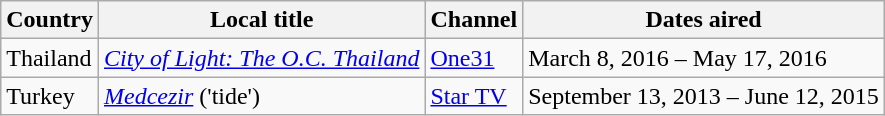<table class="wikitable">
<tr>
<th>Country</th>
<th>Local title</th>
<th>Channel</th>
<th>Dates aired</th>
</tr>
<tr>
<td>Thailand</td>
<td><em><a href='#'>City of Light: The O.C. Thailand</a></em></td>
<td><a href='#'>One31</a></td>
<td>March 8, 2016 – May 17, 2016</td>
</tr>
<tr>
<td>Turkey</td>
<td><em><a href='#'>Medcezir</a></em> ('tide')</td>
<td><a href='#'>Star TV</a></td>
<td>September 13, 2013 – June 12, 2015</td>
</tr>
</table>
